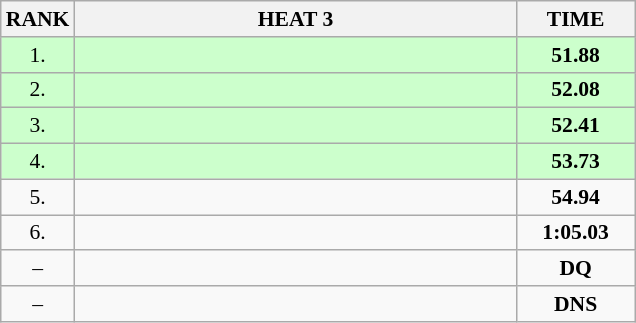<table class="wikitable" style="border-collapse: collapse; font-size: 90%;">
<tr>
<th>RANK</th>
<th style="width: 20em">HEAT 3</th>
<th style="width: 5em">TIME</th>
</tr>
<tr style="background:#ccffcc;">
<td align="center">1.</td>
<td></td>
<td align="center"><strong>51.88</strong></td>
</tr>
<tr style="background:#ccffcc;">
<td align="center">2.</td>
<td></td>
<td align="center"><strong>52.08</strong></td>
</tr>
<tr style="background:#ccffcc;">
<td align="center">3.</td>
<td></td>
<td align="center"><strong>52.41</strong></td>
</tr>
<tr style="background:#ccffcc;">
<td align="center">4.</td>
<td></td>
<td align="center"><strong>53.73</strong></td>
</tr>
<tr>
<td align="center">5.</td>
<td></td>
<td align="center"><strong>54.94</strong></td>
</tr>
<tr>
<td align="center">6.</td>
<td></td>
<td align="center"><strong>1:05.03</strong></td>
</tr>
<tr>
<td align="center">–</td>
<td></td>
<td align="center"><strong>DQ</strong></td>
</tr>
<tr>
<td align="center">–</td>
<td></td>
<td align="center"><strong>DNS</strong></td>
</tr>
</table>
